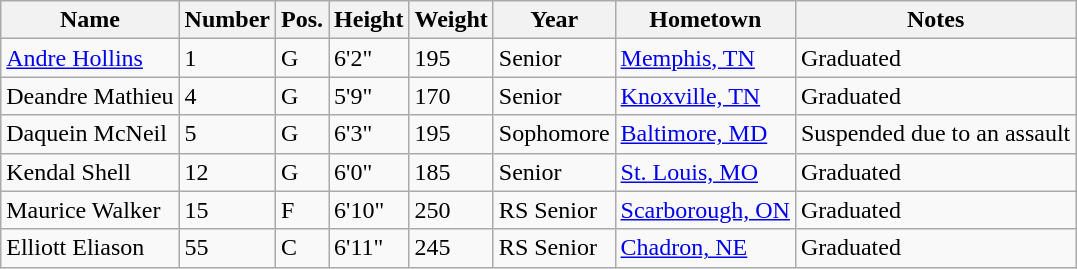<table class="wikitable sortable" border="1">
<tr>
<th>Name</th>
<th>Number</th>
<th>Pos.</th>
<th>Height</th>
<th>Weight</th>
<th>Year</th>
<th>Hometown</th>
<th class="unsortable">Notes</th>
</tr>
<tr>
<td><a href='#'>Andre Hollins</a></td>
<td>1</td>
<td>G</td>
<td>6'2"</td>
<td>195</td>
<td>Senior</td>
<td><a href='#'>Memphis, TN</a></td>
<td>Graduated</td>
</tr>
<tr>
<td>Deandre Mathieu</td>
<td>4</td>
<td>G</td>
<td>5'9"</td>
<td>170</td>
<td>Senior</td>
<td><a href='#'>Knoxville, TN</a></td>
<td>Graduated</td>
</tr>
<tr>
<td>Daquein McNeil</td>
<td>5</td>
<td>G</td>
<td>6'3"</td>
<td>195</td>
<td>Sophomore</td>
<td><a href='#'>Baltimore, MD</a></td>
<td>Suspended due to an assault</td>
</tr>
<tr>
<td>Kendal Shell</td>
<td>12</td>
<td>G</td>
<td>6'0"</td>
<td>185</td>
<td>Senior</td>
<td><a href='#'>St. Louis, MO</a></td>
<td>Graduated</td>
</tr>
<tr>
<td>Maurice Walker</td>
<td>15</td>
<td>F</td>
<td>6'10"</td>
<td>250</td>
<td>RS Senior</td>
<td><a href='#'>Scarborough, ON</a></td>
<td>Graduated</td>
</tr>
<tr>
<td>Elliott Eliason</td>
<td>55</td>
<td>C</td>
<td>6'11"</td>
<td>245</td>
<td>RS Senior</td>
<td><a href='#'>Chadron, NE</a></td>
<td>Graduated</td>
</tr>
</table>
